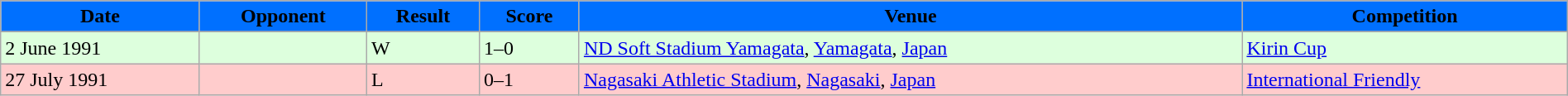<table width=100% class="wikitable">
<tr>
<th style="background:#0070FF;"><span>Date</span></th>
<th style="background:#0070FF;"><span>Opponent</span></th>
<th style="background:#0070FF;"><span>Result</span></th>
<th style="background:#0070FF;"><span>Score</span></th>
<th style="background:#0070FF;"><span>Venue</span></th>
<th style="background:#0070FF;"><span>Competition</span></th>
</tr>
<tr>
</tr>
<tr style="background:#dfd;">
<td>2 June 1991</td>
<td></td>
<td>W</td>
<td>1–0</td>
<td> <a href='#'>ND Soft Stadium Yamagata</a>, <a href='#'>Yamagata</a>, <a href='#'>Japan</a></td>
<td><a href='#'>Kirin Cup</a></td>
</tr>
<tr style="background:#fcc;">
<td>27 July 1991</td>
<td></td>
<td>L</td>
<td>0–1</td>
<td> <a href='#'>Nagasaki Athletic Stadium</a>, <a href='#'>Nagasaki</a>, <a href='#'>Japan</a></td>
<td><a href='#'>International Friendly</a></td>
</tr>
</table>
